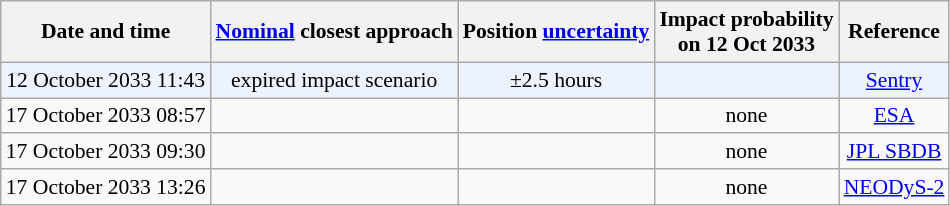<table class="wikitable" style="text-align:center; font-size:0.9em;">
<tr>
<th>Date and time</th>
<th><a href='#'>Nominal</a> closest approach</th>
<th>Position <a href='#'>uncertainty</a></th>
<th>Impact probability<br>on 12 Oct 2033</th>
<th>Reference</th>
</tr>
<tr bgcolor=#edf3fe>
<td>12 October 2033 11:43</td>
<td>expired impact scenario</td>
<td>±2.5 hours</td>
<td></td>
<td><a href='#'>Sentry</a></td>
</tr>
<tr>
<td>17 October 2033 08:57</td>
<td></td>
<td></td>
<td>none</td>
<td><a href='#'>ESA</a></td>
</tr>
<tr>
<td>17 October 2033 09:30</td>
<td></td>
<td></td>
<td>none</td>
<td><a href='#'>JPL SBDB</a></td>
</tr>
<tr>
<td>17 October 2033 13:26</td>
<td></td>
<td></td>
<td>none</td>
<td><a href='#'>NEODyS-2</a></td>
</tr>
</table>
